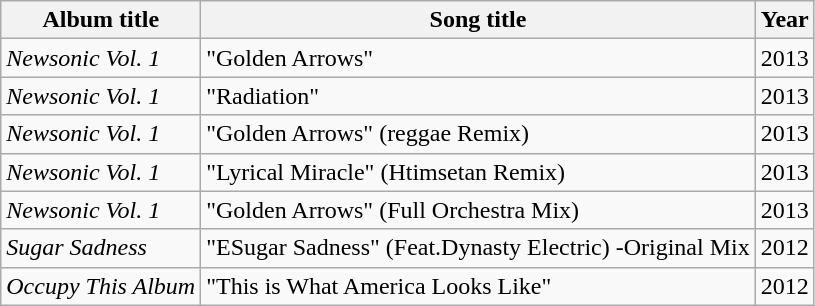<table class="wikitable">
<tr>
<th>Album title</th>
<th>Song title</th>
<th>Year</th>
</tr>
<tr>
<td><em>Newsonic Vol. 1</em></td>
<td>"Golden Arrows"</td>
<td>2013</td>
</tr>
<tr>
<td><em>Newsonic Vol. 1</em></td>
<td>"Radiation"</td>
<td>2013</td>
</tr>
<tr>
<td><em>Newsonic Vol. 1</em></td>
<td>"Golden Arrows"  (reggae Remix)</td>
<td>2013</td>
</tr>
<tr>
<td><em>Newsonic Vol. 1</em></td>
<td>"Lyrical Miracle" (Htimsetan Remix)</td>
<td>2013</td>
</tr>
<tr>
<td><em>Newsonic Vol. 1</em></td>
<td>"Golden Arrows" (Full Orchestra Mix)</td>
<td>2013</td>
</tr>
<tr>
<td><em>Sugar Sadness</em></td>
<td>"ESugar Sadness" (Feat.Dynasty Electric) -Original Mix</td>
<td>2012</td>
</tr>
<tr>
<td><em>Occupy This Album</em></td>
<td>"This is What America Looks Like"</td>
<td>2012</td>
</tr>
</table>
